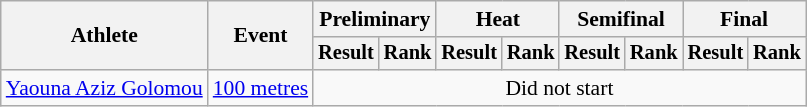<table class="wikitable" style="font-size:90%">
<tr>
<th rowspan="2">Athlete</th>
<th rowspan="2">Event</th>
<th colspan="2">Preliminary</th>
<th colspan="2">Heat</th>
<th colspan="2">Semifinal</th>
<th colspan="2">Final</th>
</tr>
<tr style="font-size:95%">
<th>Result</th>
<th>Rank</th>
<th>Result</th>
<th>Rank</th>
<th>Result</th>
<th>Rank</th>
<th>Result</th>
<th>Rank</th>
</tr>
<tr align=center>
<td align=left><a href='#'>Yaouna Aziz Golomou</a></td>
<td align=left><a href='#'>100 metres</a></td>
<td colspan=8>Did not start</td>
</tr>
</table>
